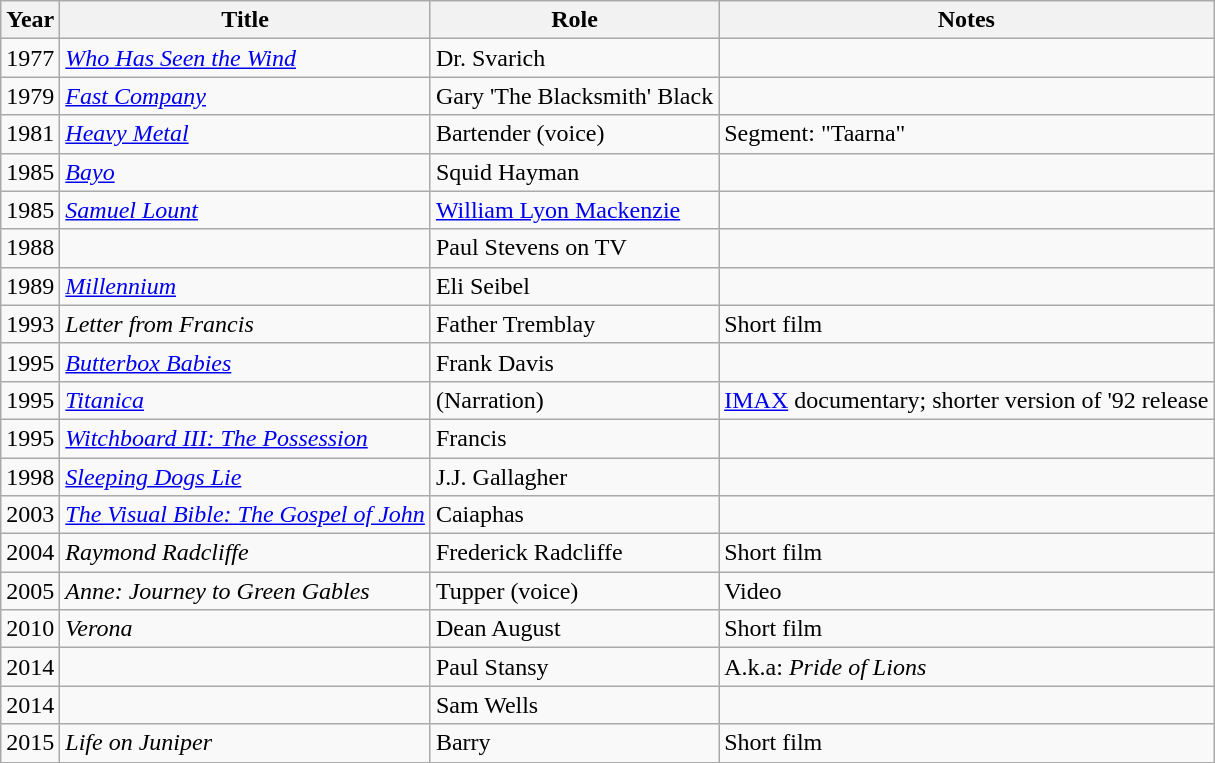<table class="wikitable sortable">
<tr>
<th>Year</th>
<th>Title</th>
<th>Role</th>
<th class="unsortable">Notes</th>
</tr>
<tr>
<td>1977</td>
<td><em><a href='#'>Who Has Seen the Wind</a></em></td>
<td>Dr. Svarich</td>
<td></td>
</tr>
<tr>
<td>1979</td>
<td><em><a href='#'>Fast Company</a></em></td>
<td>Gary 'The Blacksmith' Black</td>
<td></td>
</tr>
<tr>
<td>1981</td>
<td><em><a href='#'>Heavy Metal</a></em></td>
<td>Bartender (voice)</td>
<td>Segment: "Taarna"</td>
</tr>
<tr>
<td>1985</td>
<td><em><a href='#'>Bayo</a></em></td>
<td>Squid Hayman</td>
<td></td>
</tr>
<tr>
<td>1985</td>
<td><em><a href='#'>Samuel Lount</a></em></td>
<td><a href='#'>William Lyon Mackenzie</a></td>
<td></td>
</tr>
<tr>
<td>1988</td>
<td><em></em></td>
<td>Paul Stevens on TV</td>
<td></td>
</tr>
<tr>
<td>1989</td>
<td><em><a href='#'>Millennium</a></em></td>
<td>Eli Seibel</td>
<td></td>
</tr>
<tr>
<td>1993</td>
<td><em>Letter from Francis</em></td>
<td>Father Tremblay</td>
<td>Short film</td>
</tr>
<tr>
<td>1995</td>
<td><em><a href='#'>Butterbox Babies</a></em></td>
<td>Frank Davis</td>
<td></td>
</tr>
<tr>
<td>1995</td>
<td><em><a href='#'>Titanica</a></em></td>
<td>(Narration)</td>
<td><a href='#'>IMAX</a> documentary; shorter version of '92 release</td>
</tr>
<tr>
<td>1995</td>
<td><em><a href='#'>Witchboard III: The Possession</a></em></td>
<td>Francis</td>
<td></td>
</tr>
<tr>
<td>1998</td>
<td><em><a href='#'>Sleeping Dogs Lie</a></em></td>
<td>J.J. Gallagher</td>
<td></td>
</tr>
<tr>
<td>2003</td>
<td><em><a href='#'>The Visual Bible: The Gospel of John</a></em></td>
<td>Caiaphas</td>
<td></td>
</tr>
<tr>
<td>2004</td>
<td><em>Raymond Radcliffe</em></td>
<td>Frederick Radcliffe</td>
<td>Short film</td>
</tr>
<tr>
<td>2005</td>
<td><em>Anne: Journey to Green Gables</em></td>
<td>Tupper (voice)</td>
<td>Video</td>
</tr>
<tr>
<td>2010</td>
<td><em>Verona</em></td>
<td>Dean August</td>
<td>Short film</td>
</tr>
<tr>
<td>2014</td>
<td><em></em></td>
<td>Paul Stansy</td>
<td>A.k.a: <em>Pride of Lions</em></td>
</tr>
<tr>
<td>2014</td>
<td><em></em></td>
<td>Sam Wells</td>
<td></td>
</tr>
<tr>
<td>2015</td>
<td><em>Life on Juniper</em></td>
<td>Barry</td>
<td>Short film</td>
</tr>
</table>
